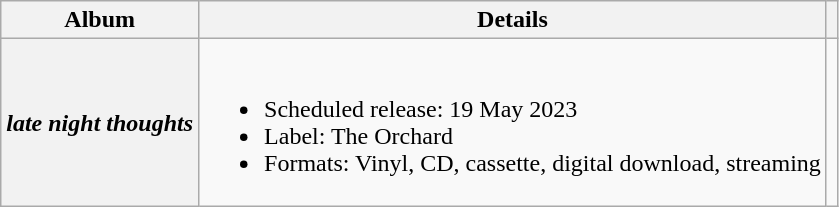<table class="wikitable plainrowheaders">
<tr>
<th scope="col">Album</th>
<th scope="col">Details</th>
<th scope="col"></th>
</tr>
<tr>
<th scope="row"><em>late night thoughts</em></th>
<td><br><ul><li>Scheduled release: 19 May 2023</li><li>Label: The Orchard</li><li>Formats: Vinyl, CD, cassette, digital download, streaming</li></ul></td>
<td></td>
</tr>
</table>
